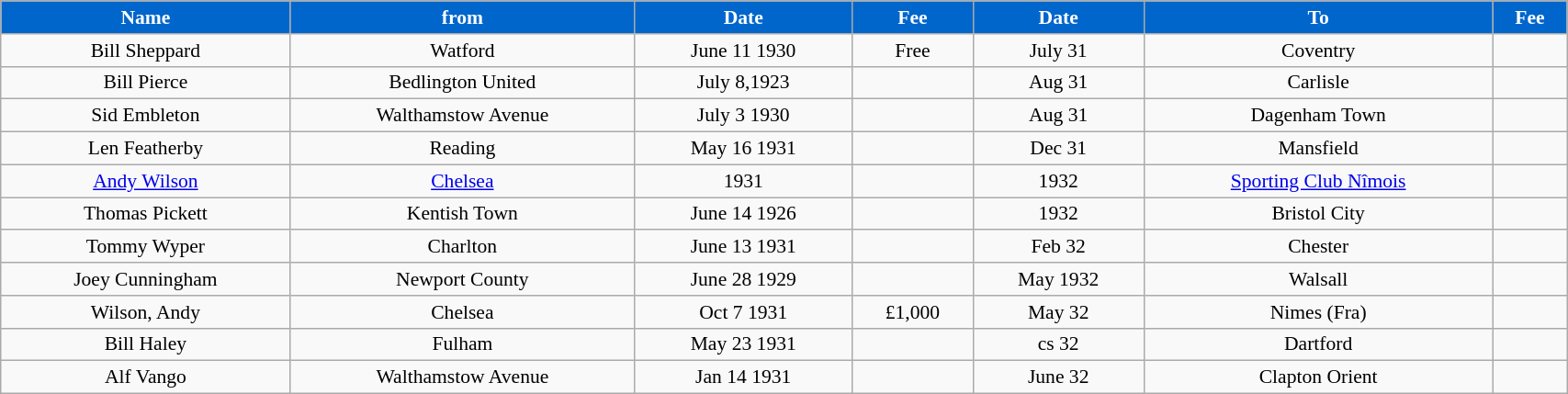<table class="wikitable" style="text-align:center; font-size:90%; width:90%;">
<tr>
<th style="background:#0066CC; color:#FFFFFF; text-align:center;"><strong>Name</strong></th>
<th style="background:#0066CC; color:#FFFFFF; text-align:center;">from</th>
<th style="background:#0066CC; color:#FFFFFF; text-align:center;"><strong>Date</strong></th>
<th style="background:#0066CC; color:#FFFFFF; text-align:center;"><strong>Fee</strong></th>
<th style="background:#0066CC; color:#FFFFFF; text-align:center;"><strong>Date</strong></th>
<th style="background:#0066CC; color:#FFFFFF; text-align:center;"><strong>To</strong></th>
<th style="background:#0066CC; color:#FFFFFF; text-align:center;"><strong>Fee</strong></th>
</tr>
<tr>
<td>Bill Sheppard</td>
<td>Watford</td>
<td>June 11 1930</td>
<td>Free</td>
<td>July 31</td>
<td>Coventry</td>
<td></td>
</tr>
<tr>
<td>Bill Pierce</td>
<td>Bedlington United</td>
<td>July 8,1923</td>
<td></td>
<td>Aug 31</td>
<td>Carlisle</td>
<td></td>
</tr>
<tr>
<td>Sid Embleton</td>
<td>Walthamstow Avenue</td>
<td>July 3 1930</td>
<td></td>
<td>Aug 31</td>
<td>Dagenham Town</td>
<td></td>
</tr>
<tr>
<td>Len Featherby</td>
<td>Reading</td>
<td>May 16 1931</td>
<td></td>
<td>Dec 31</td>
<td>Mansfield</td>
<td></td>
</tr>
<tr>
<td><a href='#'>Andy Wilson</a></td>
<td><a href='#'>Chelsea</a></td>
<td>1931</td>
<td></td>
<td>1932</td>
<td><a href='#'>Sporting Club Nîmois</a></td>
<td></td>
</tr>
<tr>
<td>Thomas Pickett</td>
<td>Kentish Town</td>
<td>June 14 1926</td>
<td></td>
<td>1932</td>
<td>Bristol City</td>
<td></td>
</tr>
<tr>
<td>Tommy Wyper</td>
<td>Charlton</td>
<td>June 13 1931</td>
<td></td>
<td>Feb 32</td>
<td>Chester</td>
<td></td>
</tr>
<tr>
<td>Joey Cunningham</td>
<td>Newport County</td>
<td>June 28 1929</td>
<td></td>
<td>May 1932</td>
<td>Walsall</td>
<td></td>
</tr>
<tr>
<td>Wilson, Andy</td>
<td>Chelsea</td>
<td>Oct 7 1931</td>
<td>£1,000</td>
<td>May 32</td>
<td>Nimes (Fra)</td>
<td></td>
</tr>
<tr>
<td>Bill Haley</td>
<td>Fulham</td>
<td>May 23 1931</td>
<td></td>
<td>cs 32</td>
<td>Dartford</td>
<td></td>
</tr>
<tr>
<td>Alf Vango</td>
<td>Walthamstow Avenue</td>
<td>Jan 14 1931</td>
<td></td>
<td>June 32</td>
<td>Clapton Orient</td>
<td></td>
</tr>
</table>
